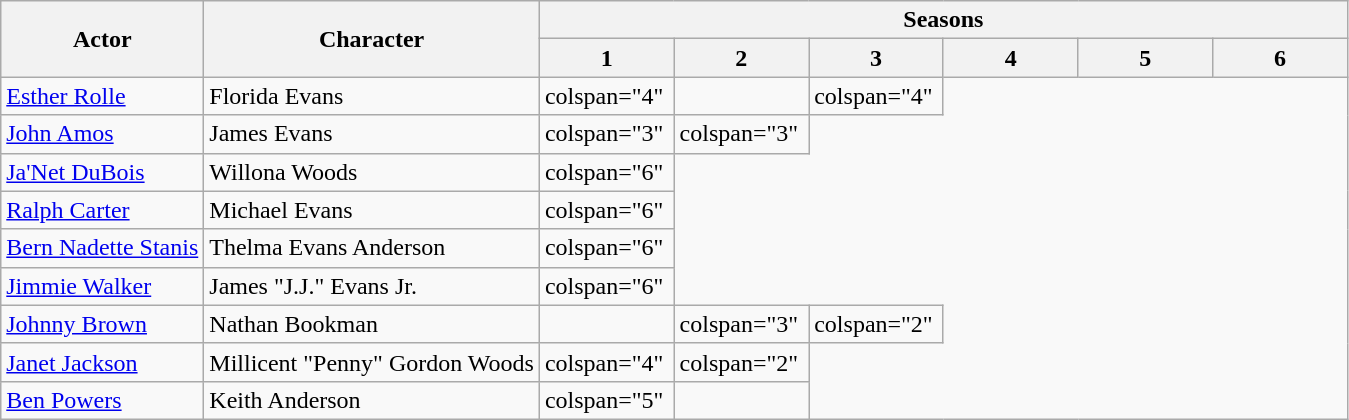<table class="wikitable">
<tr>
<th rowspan="2">Actor</th>
<th rowspan="2">Character</th>
<th colspan="6">Seasons</th>
</tr>
<tr>
<th width="10%">1</th>
<th width="10%">2</th>
<th width="10%">3</th>
<th width="10%">4</th>
<th width="10%">5</th>
<th width="10%">6</th>
</tr>
<tr>
<td><a href='#'>Esther Rolle</a></td>
<td>Florida Evans</td>
<td>colspan="4" </td>
<td></td>
<td>colspan="4" </td>
</tr>
<tr>
<td><a href='#'>John Amos</a></td>
<td>James Evans</td>
<td>colspan="3" </td>
<td>colspan="3" </td>
</tr>
<tr>
<td><a href='#'>Ja'Net DuBois</a></td>
<td>Willona Woods</td>
<td>colspan="6" </td>
</tr>
<tr>
<td><a href='#'>Ralph Carter</a></td>
<td>Michael Evans</td>
<td>colspan="6" </td>
</tr>
<tr>
<td><a href='#'>Bern Nadette Stanis</a></td>
<td>Thelma Evans Anderson</td>
<td>colspan="6" </td>
</tr>
<tr>
<td><a href='#'>Jimmie Walker</a></td>
<td>James "J.J." Evans Jr.</td>
<td>colspan="6" </td>
</tr>
<tr>
<td><a href='#'>Johnny Brown</a></td>
<td>Nathan Bookman</td>
<td></td>
<td>colspan="3" </td>
<td>colspan="2" </td>
</tr>
<tr>
<td><a href='#'>Janet Jackson</a></td>
<td>Millicent "Penny" Gordon Woods</td>
<td>colspan="4" </td>
<td>colspan="2" </td>
</tr>
<tr>
<td><a href='#'>Ben Powers</a></td>
<td>Keith Anderson</td>
<td>colspan="5" </td>
<td></td>
</tr>
</table>
